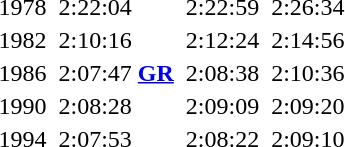<table>
<tr>
<td>1978</td>
<td></td>
<td>2:22:04</td>
<td></td>
<td>2:22:59</td>
<td></td>
<td>2:26:34</td>
</tr>
<tr>
<td>1982</td>
<td></td>
<td>2:10:16</td>
<td></td>
<td>2:12:24</td>
<td></td>
<td>2:14:56</td>
</tr>
<tr>
<td>1986</td>
<td></td>
<td>2:07:47 <strong><a href='#'>GR</a></strong></td>
<td></td>
<td>2:08:38</td>
<td></td>
<td>2:10:36</td>
</tr>
<tr>
<td>1990</td>
<td></td>
<td>2:08:28</td>
<td></td>
<td>2:09:09</td>
<td></td>
<td>2:09:20</td>
</tr>
<tr>
<td>1994</td>
<td></td>
<td>2:07:53</td>
<td></td>
<td>2:08:22</td>
<td></td>
<td>2:09:10</td>
</tr>
</table>
